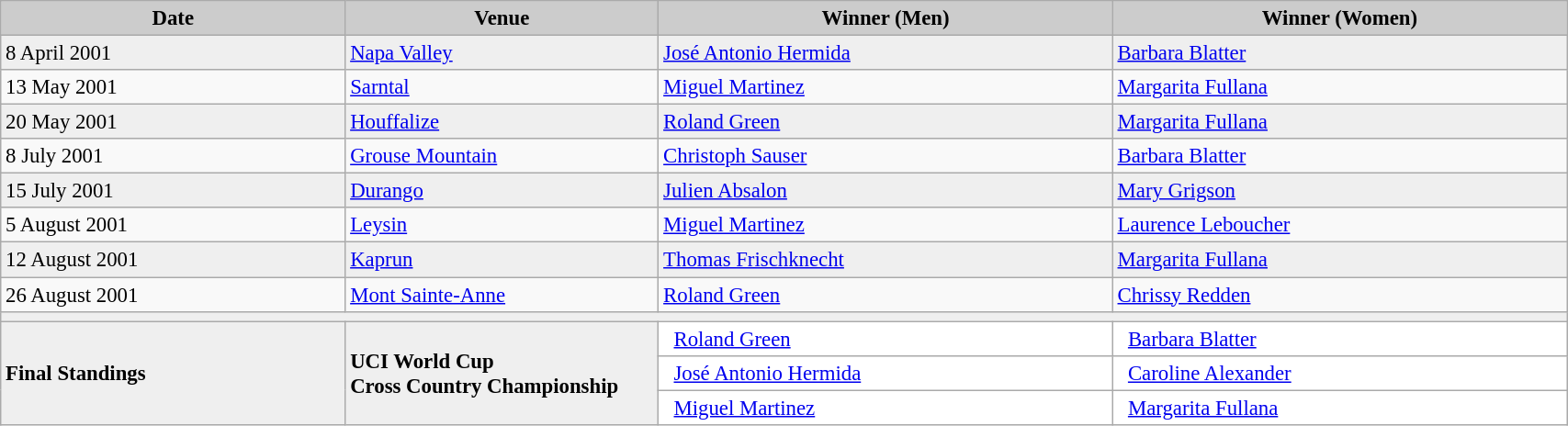<table class="wikitable" width=90% bgcolor="#f7f8ff" cellpadding="3" cellspacing="0" border="1" style="font-size: 95%; border: gray solid 1px; border-collapse: collapse;">
<tr bgcolor="#CCCCCC">
<td align="center"><strong>Date</strong></td>
<td width=20% align="center"><strong>Venue</strong></td>
<td width=29% align="center"><strong>Winner (Men)</strong></td>
<td width=29% align="center"><strong>Winner (Women)</strong></td>
</tr>
<tr bgcolor="#EFEFEF">
<td>8 April 2001</td>
<td> <a href='#'>Napa Valley</a></td>
<td> <a href='#'>José Antonio Hermida</a></td>
<td> <a href='#'>Barbara Blatter</a></td>
</tr>
<tr>
<td>13 May 2001</td>
<td> <a href='#'>Sarntal</a></td>
<td> <a href='#'>Miguel Martinez</a></td>
<td> <a href='#'>Margarita Fullana</a></td>
</tr>
<tr bgcolor="#EFEFEF">
<td>20 May 2001</td>
<td> <a href='#'>Houffalize</a></td>
<td> <a href='#'>Roland Green</a></td>
<td> <a href='#'>Margarita Fullana</a></td>
</tr>
<tr>
<td>8 July 2001</td>
<td> <a href='#'>Grouse Mountain</a></td>
<td> <a href='#'>Christoph Sauser</a></td>
<td> <a href='#'>Barbara Blatter</a></td>
</tr>
<tr bgcolor="#EFEFEF">
<td>15 July 2001</td>
<td> <a href='#'>Durango</a></td>
<td> <a href='#'>Julien Absalon</a></td>
<td> <a href='#'>Mary Grigson</a></td>
</tr>
<tr>
<td>5 August 2001</td>
<td> <a href='#'>Leysin</a></td>
<td> <a href='#'>Miguel Martinez</a></td>
<td> <a href='#'>Laurence Leboucher</a></td>
</tr>
<tr bgcolor="#EFEFEF">
<td>12 August 2001</td>
<td> <a href='#'>Kaprun</a></td>
<td> <a href='#'>Thomas Frischknecht</a></td>
<td> <a href='#'>Margarita Fullana</a></td>
</tr>
<tr>
<td>26 August 2001</td>
<td> <a href='#'>Mont Sainte-Anne</a></td>
<td> <a href='#'>Roland Green</a></td>
<td> <a href='#'>Chrissy Redden</a></td>
</tr>
<tr bgcolor="#EFEFEF">
<td colspan=4></td>
</tr>
<tr bgcolor="#EFEFEF">
<td rowspan=3><strong>Final Standings</strong></td>
<td rowspan=3><strong>UCI World Cup<br> Cross Country Championship</strong></td>
<td bgcolor="#ffffff">    <a href='#'>Roland Green</a></td>
<td bgcolor="#ffffff">    <a href='#'>Barbara Blatter</a></td>
</tr>
<tr>
<td bgcolor="#ffffff">    <a href='#'>José Antonio Hermida</a></td>
<td bgcolor="#ffffff">    <a href='#'>Caroline Alexander</a></td>
</tr>
<tr>
<td bgcolor="#ffffff">    <a href='#'>Miguel Martinez</a></td>
<td bgcolor="#ffffff">    <a href='#'>Margarita Fullana</a></td>
</tr>
</table>
